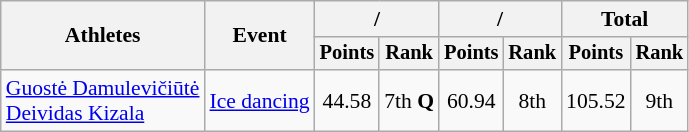<table class="wikitable" style="font-size:90%">
<tr>
<th rowspan="2">Athletes</th>
<th rowspan="2">Event</th>
<th colspan="2">/</th>
<th colspan="2">/</th>
<th colspan="2">Total</th>
</tr>
<tr style="font-size:95%">
<th>Points</th>
<th>Rank</th>
<th>Points</th>
<th>Rank</th>
<th>Points</th>
<th>Rank</th>
</tr>
<tr align=center>
<td align=left><a href='#'>Guostė Damulevičiūtė</a> <br> <a href='#'>Deividas Kizala</a></td>
<td align=left><a href='#'>Ice dancing</a></td>
<td>44.58</td>
<td>7th <strong>Q</strong></td>
<td>60.94</td>
<td>8th</td>
<td>105.52</td>
<td>9th</td>
</tr>
</table>
